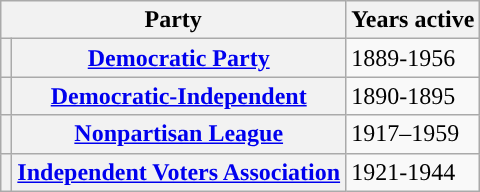<table class="wikitable sortable plainrowheaders">
<tr>
<th scope="col" colspan="2">Party</th>
<th scope="col">Years active</th>
</tr>
<tr>
<th style="background-color:"></th>
<th scope="row"><a href='#'>Democratic Party</a></th>
<td>1889-1956</td>
</tr>
<tr>
<th style="background-color:"></th>
<th scope="row"><a href='#'>Democratic-Independent</a></th>
<td>1890-1895</td>
</tr>
<tr>
<th style="background-color:"></th>
<th scope="row"><a href='#'>Nonpartisan League</a></th>
<td>1917–1959</td>
</tr>
<tr>
<th style="background-color:"></th>
<th scope="row"><a href='#'>Independent Voters Association</a></th>
<td>1921-1944</td>
</tr>
</table>
